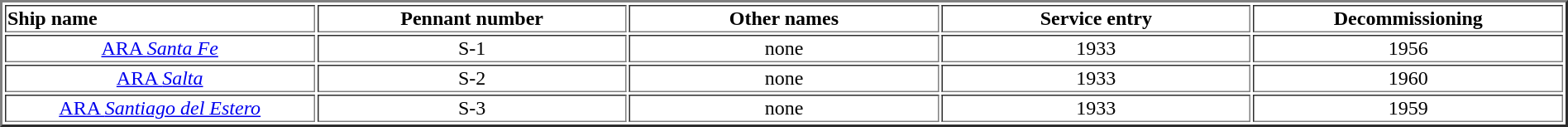<table width="100%" border="2">
<tr>
<th width="16%" align="left">Ship name</th>
<th width="16%" align="center">Pennant number</th>
<th width="16%" align="center">Other names</th>
<th width="16%" align="center">Service entry</th>
<th width="16%" align="center">Decommissioning</th>
</tr>
<tr>
<td align="center"><a href='#'>ARA <em>Santa Fe</em></a></td>
<td align="center">S-1</td>
<td align="center">none</td>
<td align="center">1933</td>
<td align="center">1956</td>
</tr>
<tr>
<td align="center"><a href='#'>ARA <em>Salta</em></a></td>
<td align="center">S-2</td>
<td align="center">none</td>
<td align="center">1933</td>
<td align="center">1960</td>
</tr>
<tr>
<td align="center"><a href='#'>ARA <em>Santiago del Estero</em></a></td>
<td align="center">S-3</td>
<td align="center">none</td>
<td align="center">1933</td>
<td align="center">1959</td>
</tr>
</table>
